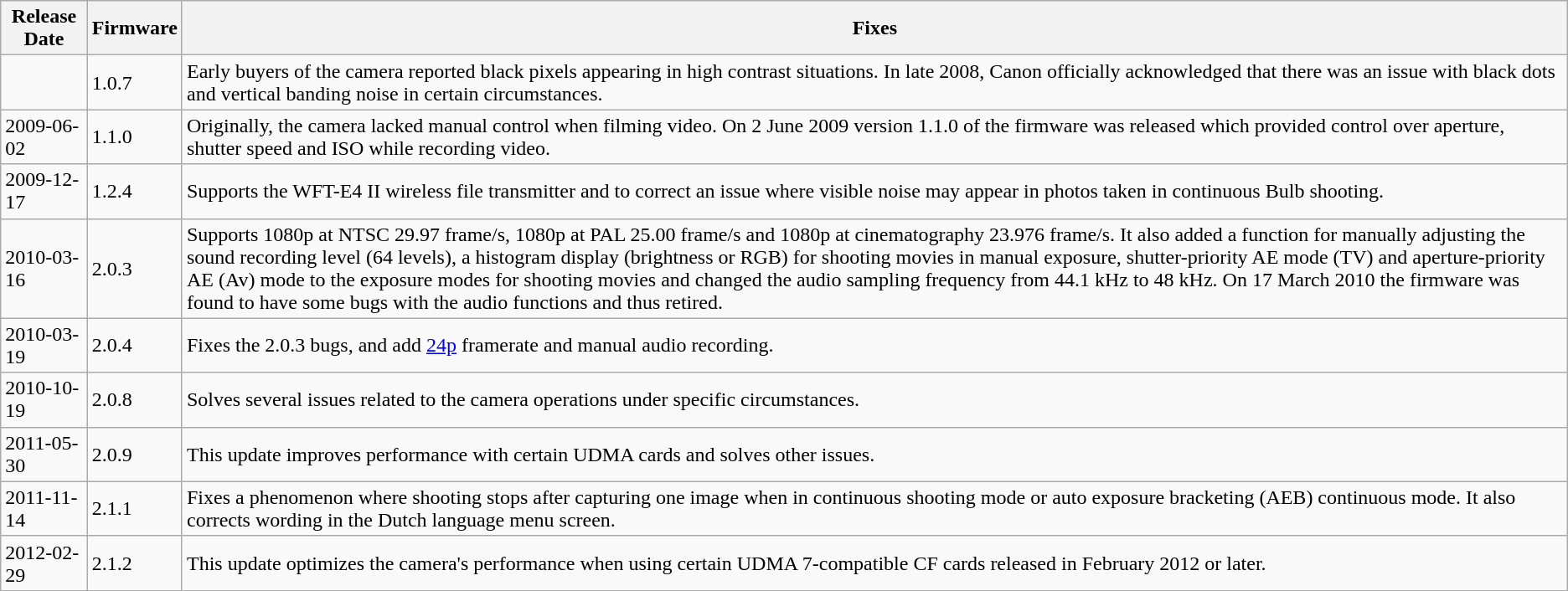<table class="wikitable">
<tr>
<th>Release Date</th>
<th>Firmware</th>
<th>Fixes</th>
</tr>
<tr>
<td></td>
<td>1.0.7</td>
<td>Early buyers of the camera reported black pixels appearing in high contrast situations. In late 2008, Canon officially acknowledged that there was an issue with black dots and vertical banding noise in certain circumstances.</td>
</tr>
<tr>
<td>2009-06-02</td>
<td>1.1.0</td>
<td>Originally, the camera lacked manual control when filming video. On 2 June 2009 version 1.1.0 of the firmware was released which provided control over aperture, shutter speed and ISO while recording video.</td>
</tr>
<tr>
<td>2009-12-17</td>
<td>1.2.4</td>
<td>Supports the WFT-E4 II wireless file transmitter and to correct an issue where visible noise may appear in photos taken in continuous Bulb shooting.</td>
</tr>
<tr>
<td>2010-03-16</td>
<td>2.0.3</td>
<td>Supports 1080p at NTSC 29.97 frame/s, 1080p at PAL 25.00 frame/s and 1080p at cinematography 23.976 frame/s. It also added a function for manually adjusting the sound recording level (64 levels), a histogram display (brightness or RGB) for shooting movies in manual exposure, shutter-priority AE mode (TV) and aperture-priority AE (Av) mode to the exposure modes for shooting movies and changed the audio sampling frequency from 44.1 kHz to 48 kHz. On 17 March 2010 the firmware was found to have some bugs with the audio functions and thus retired.</td>
</tr>
<tr>
<td>2010-03-19</td>
<td>2.0.4</td>
<td>Fixes the 2.0.3 bugs, and add <a href='#'>24p</a> framerate and manual audio recording.</td>
</tr>
<tr>
<td>2010-10-19</td>
<td>2.0.8</td>
<td>Solves several issues related to the camera operations under specific circumstances.</td>
</tr>
<tr>
<td>2011-05-30</td>
<td>2.0.9</td>
<td>This update improves performance with certain UDMA cards and solves other issues.</td>
</tr>
<tr>
<td>2011-11-14</td>
<td>2.1.1</td>
<td>Fixes a phenomenon where shooting stops after capturing one image when in continuous shooting mode or auto exposure bracketing (AEB) continuous mode. It also corrects wording in the Dutch language menu screen.</td>
</tr>
<tr>
<td>2012-02-29</td>
<td>2.1.2</td>
<td>This update optimizes the camera's performance when using certain UDMA 7-compatible CF cards released in February 2012 or later.</td>
</tr>
</table>
